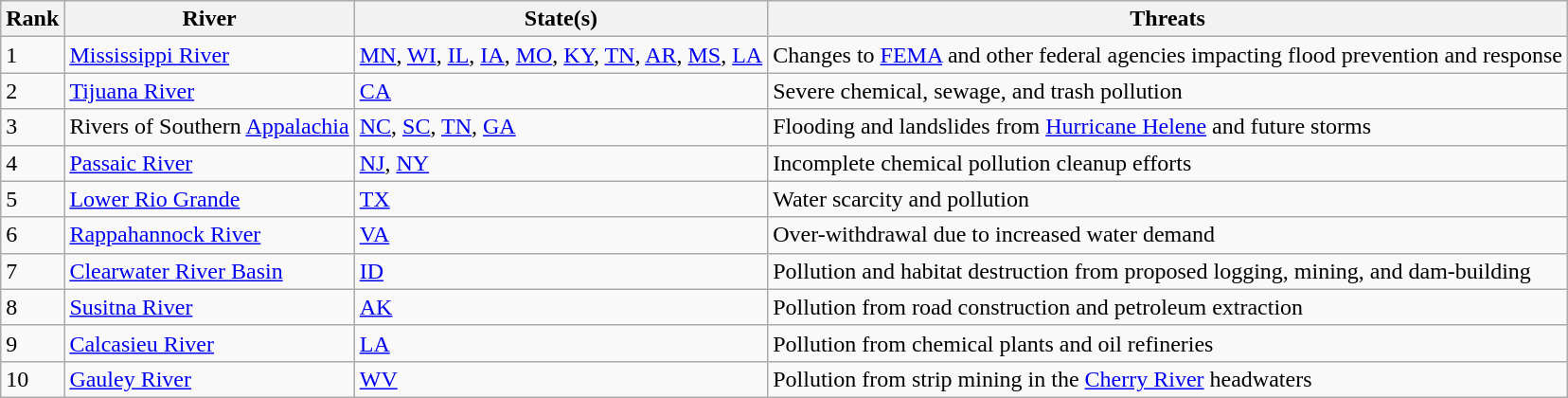<table class="wikitable sortable">
<tr>
<th>Rank</th>
<th>River</th>
<th>State(s)</th>
<th>Threats</th>
</tr>
<tr>
<td>1</td>
<td><a href='#'>Mississippi River</a></td>
<td><a href='#'>MN</a>, <a href='#'>WI</a>, <a href='#'>IL</a>, <a href='#'>IA</a>, <a href='#'>MO</a>, <a href='#'>KY</a>, <a href='#'>TN</a>, <a href='#'>AR</a>, <a href='#'>MS</a>, <a href='#'>LA</a></td>
<td>Changes to <a href='#'>FEMA</a> and other federal agencies impacting flood prevention and response</td>
</tr>
<tr>
<td>2</td>
<td><a href='#'>Tijuana River</a></td>
<td><a href='#'>CA</a></td>
<td>Severe chemical, sewage, and trash pollution</td>
</tr>
<tr>
<td>3</td>
<td>Rivers of Southern <a href='#'>Appalachia</a></td>
<td><a href='#'>NC</a>, <a href='#'>SC</a>, <a href='#'>TN</a>, <a href='#'>GA</a></td>
<td>Flooding and landslides from <a href='#'>Hurricane Helene</a> and future storms</td>
</tr>
<tr>
<td>4</td>
<td><a href='#'>Passaic River</a></td>
<td><a href='#'>NJ</a>, <a href='#'>NY</a></td>
<td>Incomplete chemical pollution cleanup efforts</td>
</tr>
<tr>
<td>5</td>
<td><a href='#'>Lower Rio Grande</a></td>
<td><a href='#'>TX</a></td>
<td>Water scarcity and pollution</td>
</tr>
<tr>
<td>6</td>
<td><a href='#'>Rappahannock River</a></td>
<td><a href='#'>VA</a></td>
<td>Over-withdrawal due to increased water demand</td>
</tr>
<tr>
<td>7</td>
<td><a href='#'>Clearwater River Basin</a></td>
<td><a href='#'>ID</a></td>
<td>Pollution and habitat destruction from proposed logging, mining, and dam-building</td>
</tr>
<tr>
<td>8</td>
<td><a href='#'>Susitna River</a></td>
<td><a href='#'>AK</a></td>
<td>Pollution from road construction and petroleum extraction</td>
</tr>
<tr>
<td>9</td>
<td><a href='#'>Calcasieu River</a></td>
<td><a href='#'>LA</a></td>
<td>Pollution from chemical plants and oil refineries</td>
</tr>
<tr>
<td>10</td>
<td><a href='#'>Gauley River</a></td>
<td><a href='#'>WV</a></td>
<td>Pollution from strip mining in the <a href='#'>Cherry River</a> headwaters</td>
</tr>
</table>
